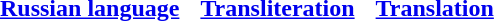<table cellpadding=6>
<tr>
<th><a href='#'>Russian language</a></th>
<th><a href='#'>Transliteration</a></th>
<th><a href='#'>Translation</a></th>
</tr>
<tr style="vertical-align:top; white-space:nowrap;">
<td><br></td>
<td><br></td>
<td><br></td>
</tr>
</table>
